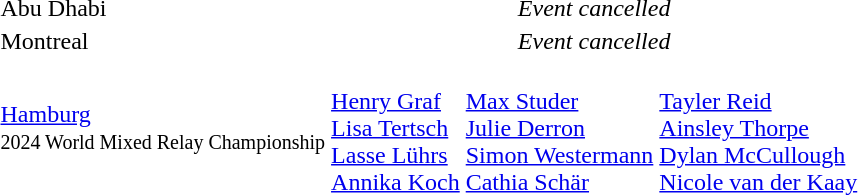<table>
<tr>
<td>Abu Dhabi</td>
<td colspan="3" align="center"><em>Event cancelled</em></td>
</tr>
<tr>
<td>Montreal</td>
<td colspan="3" align="center"><em>Event cancelled</em></td>
</tr>
<tr>
<td align=left><a href='#'>Hamburg</a><br><small>2024 World Mixed Relay Championship</small></td>
<td><br><a href='#'>Henry Graf</a><br><a href='#'>Lisa Tertsch</a><br><a href='#'>Lasse Lührs</a><br><a href='#'>Annika Koch</a></td>
<td><br><a href='#'>Max Studer</a><br><a href='#'>Julie Derron</a><br><a href='#'>Simon Westermann</a><br><a href='#'>Cathia Schär</a></td>
<td><br><a href='#'>Tayler Reid</a><br><a href='#'>Ainsley Thorpe</a> <br><a href='#'>Dylan McCullough</a><br><a href='#'>Nicole van der Kaay</a></td>
</tr>
</table>
